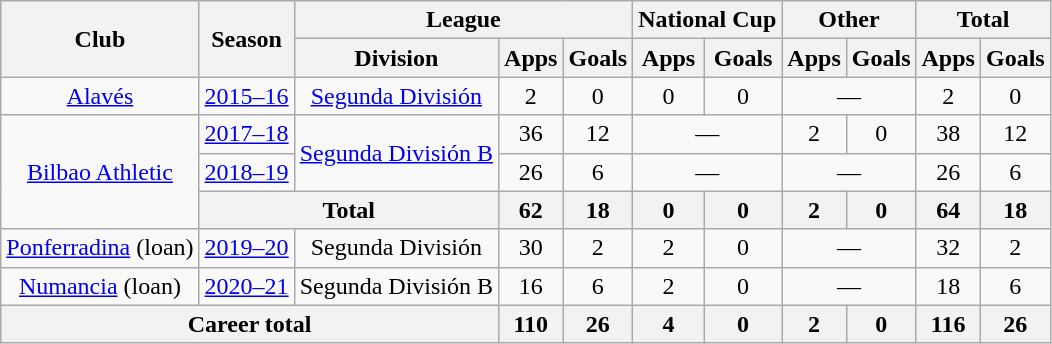<table class="wikitable" style="text-align:center">
<tr>
<th rowspan="2">Club</th>
<th rowspan="2">Season</th>
<th colspan="3">League</th>
<th colspan="2">National Cup</th>
<th colspan="2">Other</th>
<th colspan="2">Total</th>
</tr>
<tr>
<th>Division</th>
<th>Apps</th>
<th>Goals</th>
<th>Apps</th>
<th>Goals</th>
<th>Apps</th>
<th>Goals</th>
<th>Apps</th>
<th>Goals</th>
</tr>
<tr>
<td><a href='#'>Alavés</a></td>
<td><a href='#'>2015–16</a></td>
<td><a href='#'>Segunda División</a></td>
<td>2</td>
<td>0</td>
<td>0</td>
<td>0</td>
<td colspan="2">—</td>
<td>2</td>
<td>0</td>
</tr>
<tr>
<td rowspan="3"><a href='#'>Bilbao Athletic</a></td>
<td><a href='#'>2017–18</a></td>
<td rowspan="2"><a href='#'>Segunda División B</a></td>
<td>36</td>
<td>12</td>
<td colspan="2">—</td>
<td>2</td>
<td>0</td>
<td>38</td>
<td>12</td>
</tr>
<tr>
<td><a href='#'>2018–19</a></td>
<td>26</td>
<td>6</td>
<td colspan="2">—</td>
<td colspan="2">—</td>
<td>26</td>
<td>6</td>
</tr>
<tr>
<th colspan="2">Total</th>
<th>62</th>
<th>18</th>
<th>0</th>
<th>0</th>
<th>2</th>
<th>0</th>
<th>64</th>
<th>18</th>
</tr>
<tr>
<td><a href='#'>Ponferradina</a> (loan)</td>
<td><a href='#'>2019–20</a></td>
<td>Segunda División</td>
<td>30</td>
<td>2</td>
<td>2</td>
<td>0</td>
<td colspan="2">—</td>
<td>32</td>
<td>2</td>
</tr>
<tr>
<td><a href='#'>Numancia</a> (loan)</td>
<td><a href='#'>2020–21</a></td>
<td>Segunda División B</td>
<td>16</td>
<td>6</td>
<td>2</td>
<td>0</td>
<td colspan="2">—</td>
<td>18</td>
<td>6</td>
</tr>
<tr>
<th colspan="3">Career total</th>
<th>110</th>
<th>26</th>
<th>4</th>
<th>0</th>
<th>2</th>
<th>0</th>
<th>116</th>
<th>26</th>
</tr>
</table>
